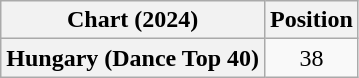<table class="wikitable plainrowheaders" style="text-align:center">
<tr>
<th scope="col">Chart (2024)</th>
<th scope="col">Position</th>
</tr>
<tr>
<th scope="row">Hungary (Dance Top 40)</th>
<td>38</td>
</tr>
</table>
